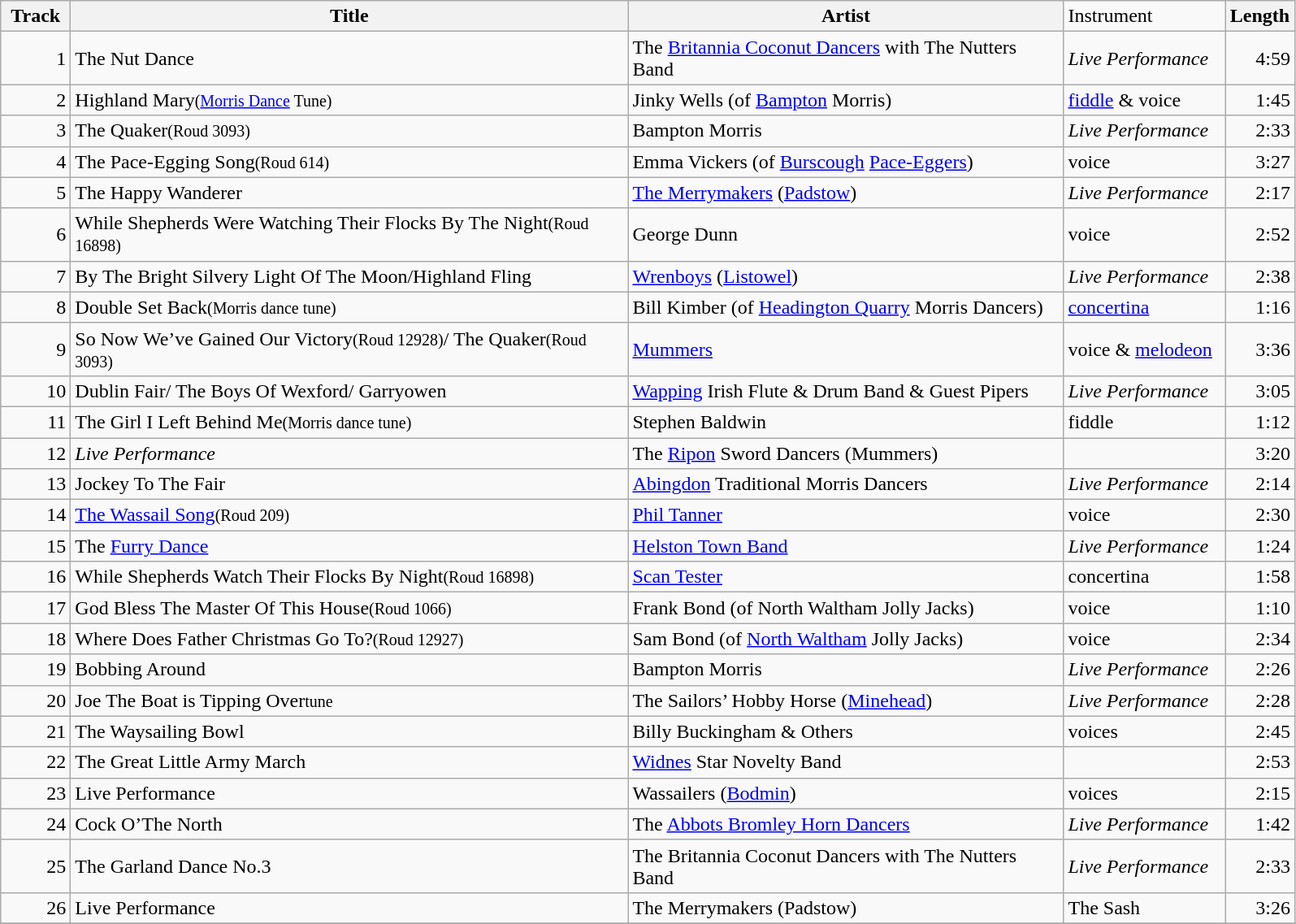<table class="wikitable">
<tr>
<th style="width:  50px">Track</th>
<th style="width: 450px">Title</th>
<th style="width: 350px">Artist</th>
<td style= "width: 125px">Instrument</td>
<th style="width:  50px">Length</th>
</tr>
<tr>
<td style="text-align: right;">1</td>
<td>The Nut Dance</td>
<td>The <a href='#'>Britannia Coconut Dancers</a> with The Nutters Band</td>
<td><em>Live Performance</em></td>
<td style="text-align: right;">4:59</td>
</tr>
<tr>
<td style="text-align: right;">2</td>
<td>Highland Mary<small>(<a href='#'>Morris Dance</a> Tune)</small></td>
<td>Jinky Wells (of <a href='#'>Bampton</a> Morris)</td>
<td><a href='#'>fiddle</a> & voice</td>
<td style="text-align: right;">1:45</td>
</tr>
<tr>
<td style="text-align: right;">3</td>
<td>The Quaker<small>(Roud 3093)</small></td>
<td>Bampton Morris</td>
<td><em>Live Performance</em></td>
<td style="text-align: right;">2:33</td>
</tr>
<tr>
<td style="text-align: right;">4</td>
<td>The Pace-Egging Song<small>(Roud 614)</small></td>
<td>Emma Vickers (of <a href='#'>Burscough</a> <a href='#'>Pace-Eggers</a>)</td>
<td>voice</td>
<td style="text-align: right;">3:27</td>
</tr>
<tr>
<td style="text-align: right;">5</td>
<td>The Happy Wanderer</td>
<td><a href='#'>The Merrymakers</a> (<a href='#'>Padstow</a>)</td>
<td><em>Live Performance</em></td>
<td style="text-align: right;">2:17</td>
</tr>
<tr>
<td style="text-align: right;">6</td>
<td>While Shepherds Were Watching Their Flocks By The Night<small>(Roud 16898)</small></td>
<td>George Dunn</td>
<td>voice</td>
<td style="text-align: right;">2:52</td>
</tr>
<tr>
<td style="text-align: right;">7</td>
<td>By The Bright Silvery Light Of The Moon/Highland Fling</td>
<td><a href='#'>Wrenboys</a> (<a href='#'>Listowel</a>)</td>
<td><em>Live Performance</em></td>
<td style="text-align: right;">2:38</td>
</tr>
<tr>
<td style="text-align: right;">8</td>
<td>Double Set Back<small>(Morris dance tune)</small></td>
<td>Bill Kimber (of <a href='#'>Headington Quarry</a> Morris Dancers)</td>
<td><a href='#'>concertina</a></td>
<td style="text-align: right;">1:16</td>
</tr>
<tr>
<td style="text-align: right;">9</td>
<td>So Now We’ve Gained Our Victory<small>(Roud 12928)</small>/ The Quaker<small>(Roud 3093)</small></td>
<td><a href='#'>Mummers</a></td>
<td>voice & <a href='#'>melodeon</a></td>
<td style="text-align: right;">3:36</td>
</tr>
<tr>
<td style="text-align: right;">10</td>
<td>Dublin Fair/ The Boys Of Wexford/ Garryowen</td>
<td><a href='#'>Wapping</a> Irish Flute & Drum Band & Guest Pipers</td>
<td><em>Live Performance</em></td>
<td style="text-align: right;">3:05</td>
</tr>
<tr>
<td style="text-align: right;">11</td>
<td>The Girl I Left Behind Me<small>(Morris dance tune)</small></td>
<td>Stephen Baldwin</td>
<td>fiddle</td>
<td style="text-align: right;">1:12</td>
</tr>
<tr>
<td style="text-align: right;">12</td>
<td><em>Live Performance</em></td>
<td>The <a href='#'>Ripon</a> Sword Dancers (Mummers)</td>
<td></td>
<td style="text-align: right;">3:20</td>
</tr>
<tr>
<td style="text-align: right;">13</td>
<td>Jockey To The Fair</td>
<td><a href='#'>Abingdon</a> Traditional Morris Dancers</td>
<td><em>Live Performance</em></td>
<td style="text-align: right;">2:14</td>
</tr>
<tr>
<td style="text-align: right;">14</td>
<td><a href='#'>The Wassail Song</a><small>(Roud 209)</small></td>
<td><a href='#'>Phil Tanner</a></td>
<td>voice</td>
<td style="text-align: right;">2:30</td>
</tr>
<tr>
<td style="text-align: right;">15</td>
<td>The <a href='#'>Furry Dance</a></td>
<td><a href='#'>Helston Town Band</a></td>
<td><em>Live Performance</em></td>
<td style="text-align: right;">1:24</td>
</tr>
<tr>
<td style="text-align: right;">16</td>
<td>While Shepherds Watch Their Flocks By Night<small>(Roud 16898)</small></td>
<td><a href='#'>Scan Tester</a></td>
<td>concertina</td>
<td style="text-align: right;">1:58</td>
</tr>
<tr>
<td style="text-align: right;">17</td>
<td>God Bless The Master Of This House<small>(Roud 1066)</small></td>
<td>Frank Bond (of North Waltham Jolly Jacks)</td>
<td>voice</td>
<td style="text-align: right;">1:10</td>
</tr>
<tr>
<td style="text-align: right;">18</td>
<td>Where Does Father Christmas Go To?<small>(Roud 12927)</small></td>
<td>Sam Bond (of <a href='#'>North Waltham</a> Jolly Jacks)</td>
<td>voice</td>
<td style="text-align: right;">2:34</td>
</tr>
<tr>
<td style="text-align: right;">19</td>
<td>Bobbing Around</td>
<td>Bampton Morris</td>
<td><em>Live Performance</em></td>
<td style="text-align: right;">2:26</td>
</tr>
<tr>
<td style="text-align: right;">20</td>
<td>Joe The Boat is Tipping Over<small>tune</small></td>
<td>The Sailors’ Hobby Horse (<a href='#'>Minehead</a>)</td>
<td><em>Live Performance</em></td>
<td style="text-align: right;">2:28</td>
</tr>
<tr>
<td style="text-align: right;">21</td>
<td>The Waysailing Bowl</td>
<td>Billy Buckingham & Others</td>
<td>voices</td>
<td style="text-align: right;">2:45</td>
</tr>
<tr>
<td style="text-align: right;">22</td>
<td>The Great Little Army March</td>
<td><a href='#'>Widnes</a> Star Novelty Band</td>
<td></td>
<td style="text-align: right;">2:53</td>
</tr>
<tr>
<td style="text-align: right;">23</td>
<td>Live Performance</td>
<td>Wassailers (<a href='#'>Bodmin</a>)</td>
<td>voices</td>
<td style="text-align: right;">2:15</td>
</tr>
<tr>
<td style="text-align: right;">24</td>
<td>Cock O’The North</td>
<td>The <a href='#'>Abbots Bromley Horn Dancers</a></td>
<td><em>Live Performance</em></td>
<td style="text-align: right;">1:42</td>
</tr>
<tr>
<td style="text-align: right;">25</td>
<td>The Garland Dance No.3</td>
<td>The Britannia Coconut Dancers with The Nutters Band</td>
<td><em>Live Performance</em></td>
<td style="text-align: right;">2:33</td>
</tr>
<tr>
<td style="text-align: right;">26</td>
<td>Live Performance</td>
<td>The Merrymakers (Padstow)</td>
<td>The Sash</td>
<td style="text-align: right;">3:26</td>
</tr>
<tr>
</tr>
</table>
